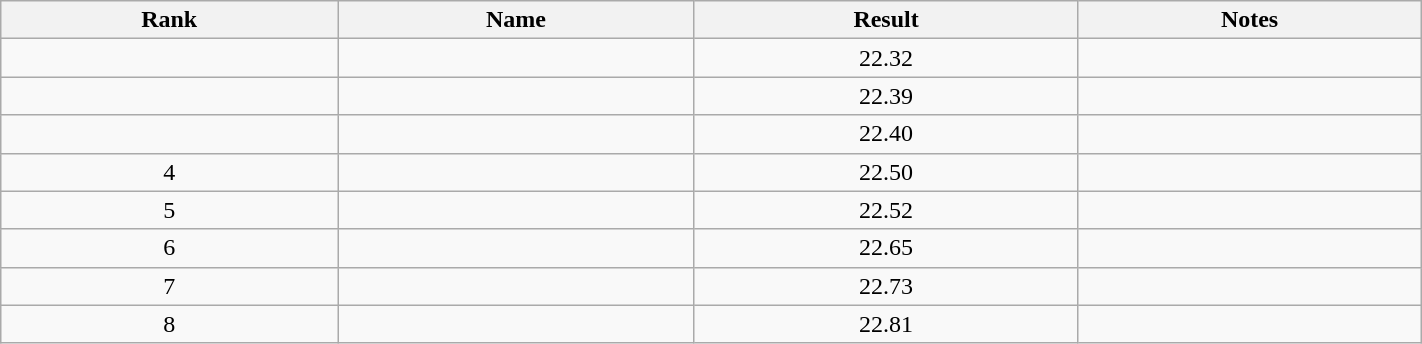<table class="sortable wikitable" width=75%>
<tr>
<th>Rank</th>
<th>Name</th>
<th>Result</th>
<th>Notes</th>
</tr>
<tr align="center">
<td></td>
<td align="left"></td>
<td>22.32</td>
<td></td>
</tr>
<tr align="center">
<td></td>
<td align="left"></td>
<td>22.39</td>
<td></td>
</tr>
<tr align="center">
<td></td>
<td align="left"></td>
<td>22.40</td>
<td></td>
</tr>
<tr align="center">
<td>4</td>
<td align="left"></td>
<td>22.50</td>
<td></td>
</tr>
<tr align="center">
<td>5</td>
<td align="left"></td>
<td>22.52</td>
<td></td>
</tr>
<tr align="center">
<td>6</td>
<td align="left"></td>
<td>22.65</td>
<td></td>
</tr>
<tr align="center">
<td>7</td>
<td align="left"></td>
<td>22.73</td>
<td></td>
</tr>
<tr align="center">
<td>8</td>
<td align="left"></td>
<td>22.81</td>
<td></td>
</tr>
</table>
